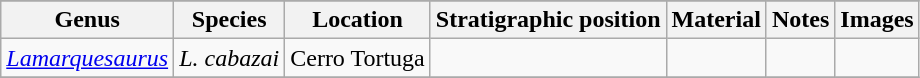<table class="wikitable" align="center">
<tr>
</tr>
<tr>
<th>Genus</th>
<th>Species</th>
<th>Location</th>
<th>Stratigraphic position</th>
<th>Material</th>
<th>Notes</th>
<th>Images</th>
</tr>
<tr>
<td><em><a href='#'>Lamarquesaurus</a></em></td>
<td><em>L. cabazai</em></td>
<td>Cerro Tortuga</td>
<td></td>
<td></td>
<td align=center></td>
<td></td>
</tr>
<tr>
</tr>
</table>
